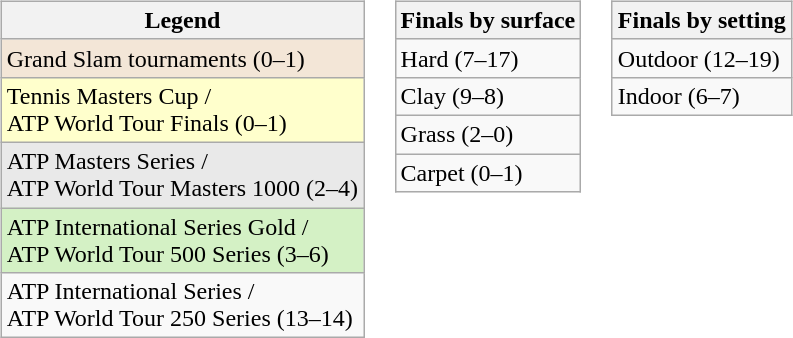<table>
<tr valign="top">
<td><br><table class=wikitable>
<tr>
<th>Legend</th>
</tr>
<tr style="background:#f3e6d7;">
<td>Grand Slam tournaments (0–1)</td>
</tr>
<tr style="background:#ffffcc;">
<td>Tennis Masters Cup / <br>ATP World Tour Finals (0–1)</td>
</tr>
<tr style="background:#e9e9e9;">
<td>ATP Masters Series / <br>ATP World Tour Masters 1000 (2–4)</td>
</tr>
<tr style="background:#d4f1c5;">
<td>ATP International Series Gold / <br>ATP World Tour 500 Series (3–6)</td>
</tr>
<tr>
<td>ATP International Series / <br>ATP World Tour 250 Series (13–14)</td>
</tr>
</table>
</td>
<td><br><table class="wikitable">
<tr>
<th>Finals by surface</th>
</tr>
<tr>
<td>Hard (7–17)</td>
</tr>
<tr>
<td>Clay (9–8)</td>
</tr>
<tr>
<td>Grass (2–0)</td>
</tr>
<tr>
<td>Carpet (0–1)</td>
</tr>
</table>
</td>
<td><br><table class="wikitable">
<tr>
<th>Finals by setting</th>
</tr>
<tr>
<td>Outdoor (12–19)</td>
</tr>
<tr>
<td>Indoor (6–7)</td>
</tr>
</table>
</td>
</tr>
</table>
